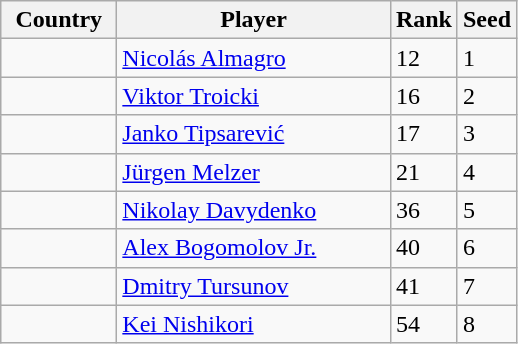<table class="sortable wikitable">
<tr>
<th width=70>Country</th>
<th width=175>Player</th>
<th>Rank</th>
<th>Seed</th>
</tr>
<tr>
<td></td>
<td><a href='#'>Nicolás Almagro</a></td>
<td>12</td>
<td>1</td>
</tr>
<tr>
<td></td>
<td><a href='#'>Viktor Troicki</a></td>
<td>16</td>
<td>2</td>
</tr>
<tr>
<td></td>
<td><a href='#'>Janko Tipsarević</a></td>
<td>17</td>
<td>3</td>
</tr>
<tr>
<td></td>
<td><a href='#'>Jürgen Melzer</a></td>
<td>21</td>
<td>4</td>
</tr>
<tr>
<td></td>
<td><a href='#'>Nikolay Davydenko</a></td>
<td>36</td>
<td>5</td>
</tr>
<tr>
<td></td>
<td><a href='#'>Alex Bogomolov Jr.</a></td>
<td>40</td>
<td>6</td>
</tr>
<tr>
<td></td>
<td><a href='#'>Dmitry Tursunov</a></td>
<td>41</td>
<td>7</td>
</tr>
<tr>
<td></td>
<td><a href='#'>Kei Nishikori</a></td>
<td>54</td>
<td>8</td>
</tr>
</table>
